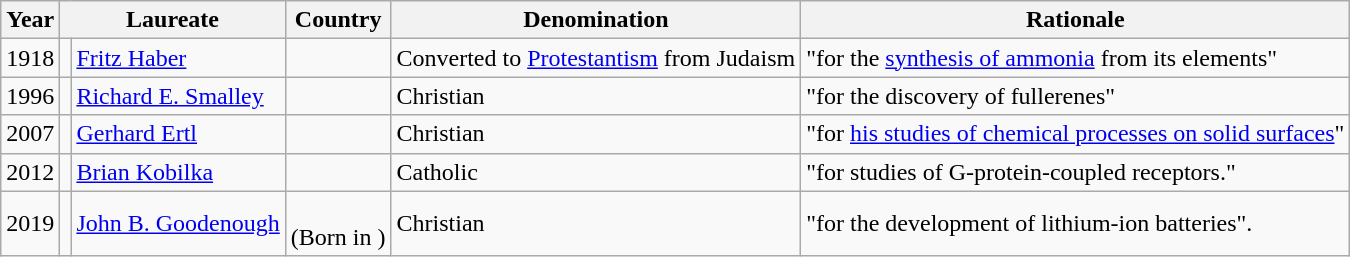<table align = "center" class="wikitable">
<tr>
<th>Year</th>
<th colspan = "2">Laureate</th>
<th>Country</th>
<th>Denomination</th>
<th>Rationale</th>
</tr>
<tr>
<td>1918</td>
<td></td>
<td><a href='#'>Fritz Haber</a></td>
<td></td>
<td>Converted to <a href='#'>Protestantism</a> from Judaism</td>
<td>"for the <a href='#'>synthesis of ammonia</a> from its elements"</td>
</tr>
<tr>
<td>1996</td>
<td></td>
<td><a href='#'>Richard E. Smalley</a></td>
<td></td>
<td>Christian</td>
<td>"for the discovery of fullerenes"</td>
</tr>
<tr>
<td>2007</td>
<td></td>
<td><a href='#'>Gerhard Ertl</a></td>
<td></td>
<td>Christian</td>
<td>"for <a href='#'>his studies of chemical processes on solid surfaces</a>"</td>
</tr>
<tr>
<td>2012</td>
<td></td>
<td><a href='#'>Brian Kobilka</a></td>
<td></td>
<td>Catholic</td>
<td>"for studies of G-protein-coupled receptors."</td>
</tr>
<tr>
<td>2019</td>
<td></td>
<td><a href='#'>John B. Goodenough</a></td>
<td> <br> (Born in )</td>
<td>Christian</td>
<td>"for the development of lithium-ion batteries".</td>
</tr>
</table>
